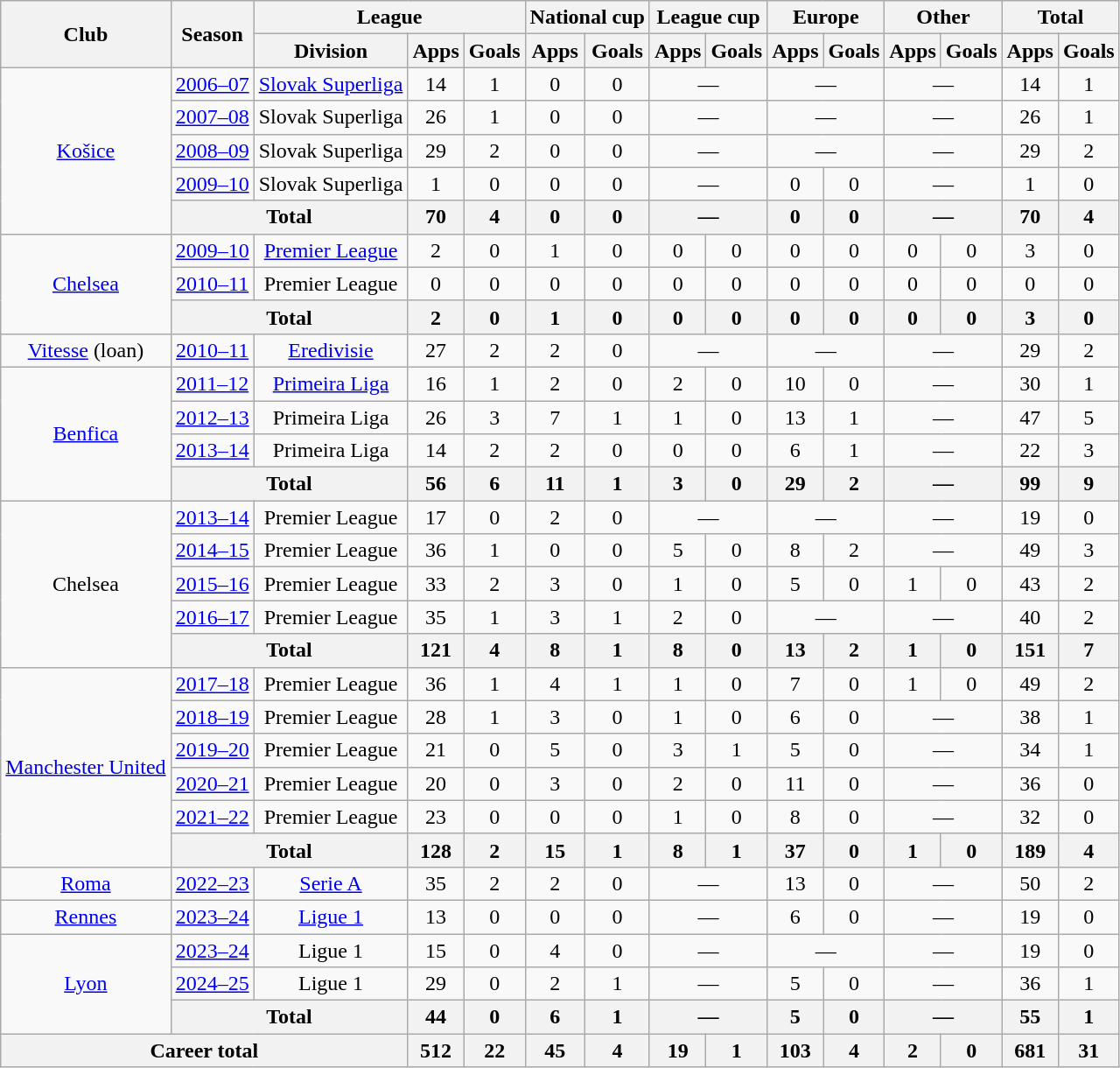<table class=wikitable style="text-align:center">
<tr>
<th rowspan=2>Club</th>
<th rowspan=2>Season</th>
<th colspan=3>League</th>
<th colspan=2>National cup</th>
<th colspan=2>League cup</th>
<th colspan=2>Europe</th>
<th colspan=2>Other</th>
<th colspan=2>Total</th>
</tr>
<tr>
<th>Division</th>
<th>Apps</th>
<th>Goals</th>
<th>Apps</th>
<th>Goals</th>
<th>Apps</th>
<th>Goals</th>
<th>Apps</th>
<th>Goals</th>
<th>Apps</th>
<th>Goals</th>
<th>Apps</th>
<th>Goals</th>
</tr>
<tr>
<td rowspan=5><a href='#'>Košice</a></td>
<td><a href='#'>2006–07</a></td>
<td><a href='#'>Slovak Superliga</a></td>
<td>14</td>
<td>1</td>
<td>0</td>
<td>0</td>
<td colspan=2>—</td>
<td colspan=2>—</td>
<td colspan=2>—</td>
<td>14</td>
<td>1</td>
</tr>
<tr>
<td><a href='#'>2007–08</a></td>
<td>Slovak Superliga</td>
<td>26</td>
<td>1</td>
<td>0</td>
<td>0</td>
<td colspan=2>—</td>
<td colspan=2>—</td>
<td colspan=2>—</td>
<td>26</td>
<td>1</td>
</tr>
<tr>
<td><a href='#'>2008–09</a></td>
<td>Slovak Superliga</td>
<td>29</td>
<td>2</td>
<td>0</td>
<td>0</td>
<td colspan=2>—</td>
<td colspan=2>—</td>
<td colspan=2>—</td>
<td>29</td>
<td>2</td>
</tr>
<tr>
<td><a href='#'>2009–10</a></td>
<td>Slovak Superliga</td>
<td>1</td>
<td>0</td>
<td>0</td>
<td>0</td>
<td colspan=2>—</td>
<td>0</td>
<td>0</td>
<td colspan=2>—</td>
<td>1</td>
<td>0</td>
</tr>
<tr>
<th colspan=2>Total</th>
<th>70</th>
<th>4</th>
<th>0</th>
<th>0</th>
<th colspan=2>—</th>
<th>0</th>
<th>0</th>
<th colspan=2>—</th>
<th>70</th>
<th>4</th>
</tr>
<tr>
<td rowspan=3><a href='#'>Chelsea</a></td>
<td><a href='#'>2009–10</a></td>
<td><a href='#'>Premier League</a></td>
<td>2</td>
<td>0</td>
<td>1</td>
<td>0</td>
<td>0</td>
<td>0</td>
<td>0</td>
<td>0</td>
<td>0</td>
<td>0</td>
<td>3</td>
<td>0</td>
</tr>
<tr>
<td><a href='#'>2010–11</a></td>
<td>Premier League</td>
<td>0</td>
<td>0</td>
<td>0</td>
<td>0</td>
<td>0</td>
<td>0</td>
<td>0</td>
<td>0</td>
<td>0</td>
<td>0</td>
<td>0</td>
<td>0</td>
</tr>
<tr>
<th colspan=2>Total</th>
<th>2</th>
<th>0</th>
<th>1</th>
<th>0</th>
<th>0</th>
<th>0</th>
<th>0</th>
<th>0</th>
<th>0</th>
<th>0</th>
<th>3</th>
<th>0</th>
</tr>
<tr>
<td><a href='#'>Vitesse</a> (loan)</td>
<td><a href='#'>2010–11</a></td>
<td><a href='#'>Eredivisie</a></td>
<td>27</td>
<td>2</td>
<td>2</td>
<td>0</td>
<td colspan=2>—</td>
<td colspan=2>—</td>
<td colspan=2>—</td>
<td>29</td>
<td>2</td>
</tr>
<tr>
<td rowspan=4><a href='#'>Benfica</a></td>
<td><a href='#'>2011–12</a></td>
<td><a href='#'>Primeira Liga</a></td>
<td>16</td>
<td>1</td>
<td>2</td>
<td>0</td>
<td>2</td>
<td>0</td>
<td>10</td>
<td>0</td>
<td colspan=2>—</td>
<td>30</td>
<td>1</td>
</tr>
<tr>
<td><a href='#'>2012–13</a></td>
<td>Primeira Liga</td>
<td>26</td>
<td>3</td>
<td>7</td>
<td>1</td>
<td>1</td>
<td>0</td>
<td>13</td>
<td>1</td>
<td colspan=2>—</td>
<td>47</td>
<td>5</td>
</tr>
<tr>
<td><a href='#'>2013–14</a></td>
<td>Primeira Liga</td>
<td>14</td>
<td>2</td>
<td>2</td>
<td>0</td>
<td>0</td>
<td>0</td>
<td>6</td>
<td>1</td>
<td colspan=2>—</td>
<td>22</td>
<td>3</td>
</tr>
<tr>
<th colspan=2>Total</th>
<th>56</th>
<th>6</th>
<th>11</th>
<th>1</th>
<th>3</th>
<th>0</th>
<th>29</th>
<th>2</th>
<th colspan=2>—</th>
<th>99</th>
<th>9</th>
</tr>
<tr>
<td rowspan=5>Chelsea</td>
<td><a href='#'>2013–14</a></td>
<td>Premier League</td>
<td>17</td>
<td>0</td>
<td>2</td>
<td>0</td>
<td colspan="2">—</td>
<td colspan="2">—</td>
<td colspan=2>—</td>
<td>19</td>
<td>0</td>
</tr>
<tr>
<td><a href='#'>2014–15</a></td>
<td>Premier League</td>
<td>36</td>
<td>1</td>
<td>0</td>
<td>0</td>
<td>5</td>
<td>0</td>
<td>8</td>
<td>2</td>
<td colspan=2>—</td>
<td>49</td>
<td>3</td>
</tr>
<tr>
<td><a href='#'>2015–16</a></td>
<td>Premier League</td>
<td>33</td>
<td>2</td>
<td>3</td>
<td>0</td>
<td>1</td>
<td>0</td>
<td>5</td>
<td>0</td>
<td>1</td>
<td>0</td>
<td>43</td>
<td>2</td>
</tr>
<tr>
<td><a href='#'>2016–17</a></td>
<td>Premier League</td>
<td>35</td>
<td>1</td>
<td>3</td>
<td>1</td>
<td>2</td>
<td>0</td>
<td colspan=2>—</td>
<td colspan=2>—</td>
<td>40</td>
<td>2</td>
</tr>
<tr>
<th colspan=2>Total</th>
<th>121</th>
<th>4</th>
<th>8</th>
<th>1</th>
<th>8</th>
<th>0</th>
<th>13</th>
<th>2</th>
<th>1</th>
<th>0</th>
<th>151</th>
<th>7</th>
</tr>
<tr>
<td rowspan=6><a href='#'>Manchester United</a></td>
<td><a href='#'>2017–18</a></td>
<td>Premier League</td>
<td>36</td>
<td>1</td>
<td>4</td>
<td>1</td>
<td>1</td>
<td>0</td>
<td>7</td>
<td>0</td>
<td>1</td>
<td>0</td>
<td>49</td>
<td>2</td>
</tr>
<tr>
<td><a href='#'>2018–19</a></td>
<td>Premier League</td>
<td>28</td>
<td>1</td>
<td>3</td>
<td>0</td>
<td>1</td>
<td>0</td>
<td>6</td>
<td>0</td>
<td colspan=2>—</td>
<td>38</td>
<td>1</td>
</tr>
<tr>
<td><a href='#'>2019–20</a></td>
<td>Premier League</td>
<td>21</td>
<td>0</td>
<td>5</td>
<td>0</td>
<td>3</td>
<td>1</td>
<td>5</td>
<td>0</td>
<td colspan=2>—</td>
<td>34</td>
<td>1</td>
</tr>
<tr>
<td><a href='#'>2020–21</a></td>
<td>Premier League</td>
<td>20</td>
<td>0</td>
<td>3</td>
<td>0</td>
<td>2</td>
<td>0</td>
<td>11</td>
<td>0</td>
<td colspan="2">—</td>
<td>36</td>
<td>0</td>
</tr>
<tr>
<td><a href='#'>2021–22</a></td>
<td>Premier League</td>
<td>23</td>
<td>0</td>
<td>0</td>
<td>0</td>
<td>1</td>
<td>0</td>
<td>8</td>
<td>0</td>
<td colspan=2>—</td>
<td>32</td>
<td>0</td>
</tr>
<tr>
<th colspan=2>Total</th>
<th>128</th>
<th>2</th>
<th>15</th>
<th>1</th>
<th>8</th>
<th>1</th>
<th>37</th>
<th>0</th>
<th>1</th>
<th>0</th>
<th>189</th>
<th>4</th>
</tr>
<tr>
<td><a href='#'>Roma</a></td>
<td><a href='#'>2022–23</a></td>
<td><a href='#'>Serie A</a></td>
<td>35</td>
<td>2</td>
<td>2</td>
<td>0</td>
<td colspan=2>—</td>
<td>13</td>
<td>0</td>
<td colspan=2>—</td>
<td>50</td>
<td>2</td>
</tr>
<tr>
<td><a href='#'>Rennes</a></td>
<td><a href='#'>2023–24</a></td>
<td><a href='#'>Ligue 1</a></td>
<td>13</td>
<td>0</td>
<td>0</td>
<td>0</td>
<td colspan=2>—</td>
<td>6</td>
<td>0</td>
<td colspan=2>—</td>
<td>19</td>
<td>0</td>
</tr>
<tr>
<td rowspan=3><a href='#'>Lyon</a></td>
<td><a href='#'>2023–24</a></td>
<td>Ligue 1</td>
<td>15</td>
<td>0</td>
<td>4</td>
<td>0</td>
<td colspan=2>—</td>
<td colspan=2>—</td>
<td colspan=2>—</td>
<td>19</td>
<td>0</td>
</tr>
<tr>
<td><a href='#'>2024–25</a></td>
<td>Ligue 1</td>
<td>29</td>
<td>0</td>
<td>2</td>
<td>1</td>
<td colspan=2>—</td>
<td>5</td>
<td>0</td>
<td colspan=2>—</td>
<td>36</td>
<td>1</td>
</tr>
<tr>
<th colspan=2>Total</th>
<th>44</th>
<th>0</th>
<th>6</th>
<th>1</th>
<th colspan=2>—</th>
<th>5</th>
<th>0</th>
<th colspan=2>—</th>
<th>55</th>
<th>1</th>
</tr>
<tr>
<th colspan=3>Career total</th>
<th>512</th>
<th>22</th>
<th>45</th>
<th>4</th>
<th>19</th>
<th>1</th>
<th>103</th>
<th>4</th>
<th>2</th>
<th>0</th>
<th>681</th>
<th>31</th>
</tr>
</table>
